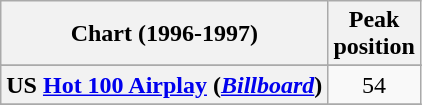<table class="wikitable sortable plainrowheaders" style="text-align:center">
<tr>
<th>Chart (1996-1997)</th>
<th>Peak<br>position</th>
</tr>
<tr>
</tr>
<tr>
</tr>
<tr>
<th scope="row">US <a href='#'>Hot 100 Airplay</a> (<em><a href='#'>Billboard</a></em>)</th>
<td align="center">54</td>
</tr>
<tr>
</tr>
</table>
